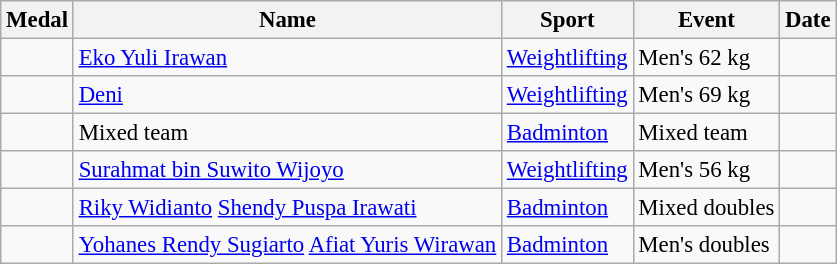<table class="wikitable sortable" style="font-size: 95%;">
<tr>
<th>Medal</th>
<th>Name</th>
<th>Sport</th>
<th>Event</th>
<th>Date</th>
</tr>
<tr>
<td></td>
<td><a href='#'>Eko Yuli Irawan</a></td>
<td><a href='#'>Weightlifting</a></td>
<td>Men's 62 kg</td>
<td></td>
</tr>
<tr>
<td></td>
<td><a href='#'>Deni</a></td>
<td><a href='#'>Weightlifting</a></td>
<td>Men's 69 kg</td>
<td></td>
</tr>
<tr>
<td></td>
<td>Mixed team</td>
<td><a href='#'>Badminton</a></td>
<td>Mixed team</td>
<td></td>
</tr>
<tr>
<td></td>
<td><a href='#'>Surahmat bin Suwito Wijoyo</a></td>
<td><a href='#'>Weightlifting</a></td>
<td>Men's 56 kg</td>
<td></td>
</tr>
<tr>
<td></td>
<td><a href='#'>Riky Widianto</a>  <a href='#'>Shendy Puspa Irawati</a></td>
<td><a href='#'>Badminton</a></td>
<td>Mixed doubles</td>
<td></td>
</tr>
<tr>
<td></td>
<td><a href='#'>Yohanes Rendy Sugiarto</a>  <a href='#'>Afiat Yuris Wirawan</a></td>
<td><a href='#'>Badminton</a></td>
<td>Men's doubles</td>
<td></td>
</tr>
</table>
